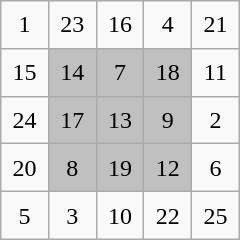<table class="wikitable" style="margin-left:auto;margin-right:auto;text-align:center;width:10em;height:10em;table-layout:fixed;">
<tr>
<td>1</td>
<td>23</td>
<td>16</td>
<td>4</td>
<td>21</td>
</tr>
<tr>
<td>15</td>
<td style="background-color: silver;">14</td>
<td style="background-color: silver;">7</td>
<td style="background-color: silver;">18</td>
<td>11</td>
</tr>
<tr>
<td>24</td>
<td style="background-color: silver;">17</td>
<td style="background-color: silver;">13</td>
<td style="background-color: silver;">9</td>
<td>2</td>
</tr>
<tr>
<td>20</td>
<td style="background-color: silver;">8</td>
<td style="background-color: silver;">19</td>
<td style="background-color: silver;">12</td>
<td>6</td>
</tr>
<tr>
<td>5</td>
<td>3</td>
<td>10</td>
<td>22</td>
<td>25</td>
</tr>
</table>
